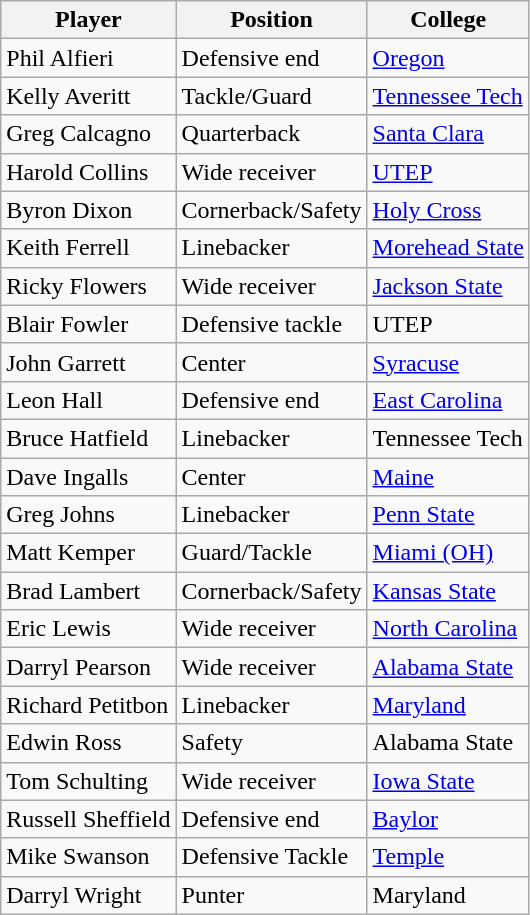<table class="wikitable">
<tr>
<th>Player</th>
<th>Position</th>
<th>College</th>
</tr>
<tr>
<td>Phil Alfieri</td>
<td>Defensive end</td>
<td><a href='#'>Oregon</a></td>
</tr>
<tr>
<td>Kelly Averitt</td>
<td>Tackle/Guard</td>
<td><a href='#'>Tennessee Tech</a></td>
</tr>
<tr>
<td>Greg Calcagno</td>
<td>Quarterback</td>
<td><a href='#'>Santa Clara</a></td>
</tr>
<tr>
<td>Harold Collins</td>
<td>Wide receiver</td>
<td><a href='#'>UTEP</a></td>
</tr>
<tr>
<td>Byron Dixon</td>
<td>Cornerback/Safety</td>
<td><a href='#'>Holy Cross</a></td>
</tr>
<tr>
<td>Keith Ferrell</td>
<td>Linebacker</td>
<td><a href='#'>Morehead State</a></td>
</tr>
<tr>
<td>Ricky Flowers</td>
<td>Wide receiver</td>
<td><a href='#'>Jackson State</a></td>
</tr>
<tr>
<td>Blair Fowler</td>
<td>Defensive tackle</td>
<td>UTEP</td>
</tr>
<tr>
<td>John Garrett</td>
<td>Center</td>
<td><a href='#'>Syracuse</a></td>
</tr>
<tr>
<td>Leon Hall</td>
<td>Defensive end</td>
<td><a href='#'>East Carolina</a></td>
</tr>
<tr>
<td>Bruce Hatfield</td>
<td>Linebacker</td>
<td>Tennessee Tech</td>
</tr>
<tr>
<td>Dave Ingalls</td>
<td>Center</td>
<td><a href='#'>Maine</a></td>
</tr>
<tr>
<td>Greg Johns</td>
<td>Linebacker</td>
<td><a href='#'>Penn State</a></td>
</tr>
<tr>
<td>Matt Kemper</td>
<td>Guard/Tackle</td>
<td><a href='#'>Miami (OH)</a></td>
</tr>
<tr>
<td>Brad Lambert</td>
<td>Cornerback/Safety</td>
<td><a href='#'>Kansas State</a></td>
</tr>
<tr>
<td>Eric Lewis</td>
<td>Wide receiver</td>
<td><a href='#'>North Carolina</a></td>
</tr>
<tr>
<td>Darryl Pearson</td>
<td>Wide receiver</td>
<td><a href='#'>Alabama State</a></td>
</tr>
<tr>
<td>Richard Petitbon</td>
<td>Linebacker</td>
<td><a href='#'>Maryland</a></td>
</tr>
<tr>
<td>Edwin Ross</td>
<td>Safety</td>
<td>Alabama State</td>
</tr>
<tr>
<td>Tom Schulting</td>
<td>Wide receiver</td>
<td><a href='#'>Iowa State</a></td>
</tr>
<tr>
<td>Russell Sheffield</td>
<td>Defensive end</td>
<td><a href='#'>Baylor</a></td>
</tr>
<tr>
<td>Mike Swanson</td>
<td>Defensive Tackle</td>
<td><a href='#'>Temple</a></td>
</tr>
<tr>
<td>Darryl Wright</td>
<td>Punter</td>
<td>Maryland</td>
</tr>
</table>
